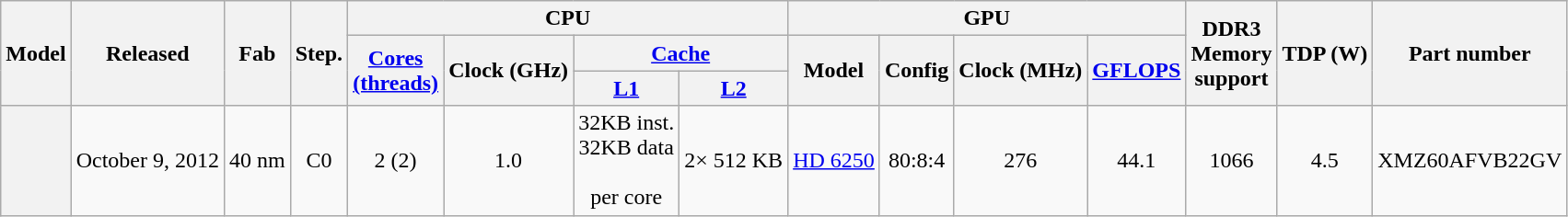<table class="wikitable" style="text-align: center">
<tr>
<th rowspan=3>Model</th>
<th rowspan=3>Released</th>
<th rowspan=3>Fab</th>
<th rowspan=3>Step.</th>
<th colspan=4>CPU</th>
<th colspan=4>GPU</th>
<th rowspan=3>DDR3<br>Memory<br>support</th>
<th rowspan=3>TDP (W)</th>
<th rowspan=3>Part number</th>
</tr>
<tr>
<th rowspan=2><a href='#'>Cores</a><br><a href='#'>(threads)</a></th>
<th rowspan=2>Clock (GHz)</th>
<th colspan=2><a href='#'>Cache</a></th>
<th rowspan=2>Model</th>
<th rowspan=2>Config</th>
<th rowspan=2>Clock (MHz)</th>
<th rowspan=2><a href='#'>GFLOPS</a></th>
</tr>
<tr>
<th><a href='#'>L1</a></th>
<th><a href='#'>L2</a></th>
</tr>
<tr>
<th></th>
<td>October 9, 2012</td>
<td>40 nm</td>
<td>C0</td>
<td>2 (2)</td>
<td>1.0</td>
<td>32KB inst.<br>32KB data<br><br>per core</td>
<td>2× 512 KB</td>
<td><a href='#'>HD 6250</a></td>
<td>80:8:4</td>
<td>276</td>
<td>44.1</td>
<td>1066</td>
<td>4.5</td>
<td>XMZ60AFVB22GV</td>
</tr>
</table>
